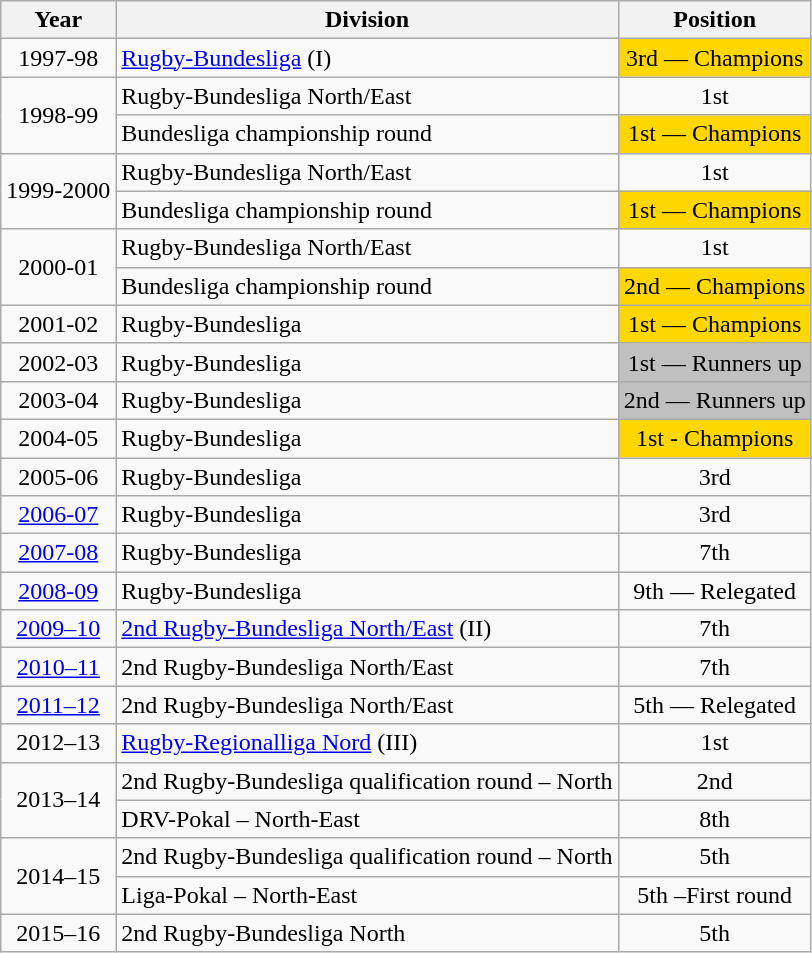<table class="wikitable">
<tr>
<th>Year</th>
<th>Division</th>
<th>Position</th>
</tr>
<tr align="center">
<td>1997-98</td>
<td align="left"><a href='#'>Rugby-Bundesliga</a> (I)</td>
<td bgcolor="#FFD700">3rd — Champions</td>
</tr>
<tr align="center">
<td rowspan=2>1998-99</td>
<td align="left">Rugby-Bundesliga North/East</td>
<td>1st</td>
</tr>
<tr align="center">
<td align="left">Bundesliga championship round</td>
<td bgcolor="#FFD700">1st — Champions</td>
</tr>
<tr align="center">
<td rowspan=2>1999-2000</td>
<td align="left">Rugby-Bundesliga North/East</td>
<td>1st</td>
</tr>
<tr align="center">
<td align="left">Bundesliga championship round</td>
<td bgcolor="#FFD700">1st — Champions</td>
</tr>
<tr align="center">
<td rowspan=2>2000-01</td>
<td align="left">Rugby-Bundesliga North/East</td>
<td>1st</td>
</tr>
<tr align="center">
<td align="left">Bundesliga championship round</td>
<td bgcolor="#FFD700">2nd — Champions</td>
</tr>
<tr align="center">
<td>2001-02</td>
<td align="left">Rugby-Bundesliga</td>
<td bgcolor="#FFD700">1st — Champions</td>
</tr>
<tr align="center">
<td>2002-03</td>
<td align="left">Rugby-Bundesliga</td>
<td bgcolor=silver>1st — Runners up</td>
</tr>
<tr align="center">
<td>2003-04</td>
<td align="left">Rugby-Bundesliga</td>
<td bgcolor=silver>2nd — Runners up</td>
</tr>
<tr align="center">
<td>2004-05</td>
<td align="left">Rugby-Bundesliga</td>
<td bgcolor="#FFD700">1st - Champions</td>
</tr>
<tr align="center">
<td>2005-06</td>
<td align="left">Rugby-Bundesliga</td>
<td>3rd</td>
</tr>
<tr align="center">
<td><a href='#'>2006-07</a></td>
<td align="left">Rugby-Bundesliga</td>
<td>3rd</td>
</tr>
<tr align="center">
<td><a href='#'>2007-08</a></td>
<td align="left">Rugby-Bundesliga</td>
<td>7th</td>
</tr>
<tr align="center">
<td><a href='#'>2008-09</a></td>
<td align="left">Rugby-Bundesliga</td>
<td>9th — Relegated</td>
</tr>
<tr align="center">
<td><a href='#'>2009–10</a></td>
<td align="left"><a href='#'>2nd Rugby-Bundesliga North/East</a> (II)</td>
<td>7th</td>
</tr>
<tr align="center">
<td><a href='#'>2010–11</a></td>
<td align="left">2nd Rugby-Bundesliga North/East</td>
<td>7th</td>
</tr>
<tr align="center">
<td><a href='#'>2011–12</a></td>
<td align="left">2nd Rugby-Bundesliga North/East</td>
<td>5th — Relegated</td>
</tr>
<tr align="center">
<td>2012–13</td>
<td align="left"><a href='#'>Rugby-Regionalliga Nord</a> (III)</td>
<td>1st</td>
</tr>
<tr align="center">
<td rowspan=2>2013–14</td>
<td align="left">2nd Rugby-Bundesliga qualification round – North</td>
<td>2nd</td>
</tr>
<tr align="center">
<td align="left">DRV-Pokal – North-East</td>
<td>8th</td>
</tr>
<tr align="center">
<td rowspan=2>2014–15</td>
<td align="left">2nd Rugby-Bundesliga qualification round – North</td>
<td>5th</td>
</tr>
<tr align="center">
<td align="left">Liga-Pokal – North-East</td>
<td>5th –First round</td>
</tr>
<tr align="center">
<td>2015–16</td>
<td align="left">2nd Rugby-Bundesliga North</td>
<td>5th</td>
</tr>
</table>
